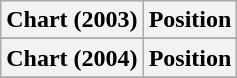<table class="wikitable sortable plainrowheaders">
<tr>
<th scope="col">Chart (2003)</th>
<th scope="col">Position</th>
</tr>
<tr>
</tr>
<tr>
<th scope="col">Chart (2004)</th>
<th scope="col">Position</th>
</tr>
<tr>
</tr>
<tr>
</tr>
</table>
